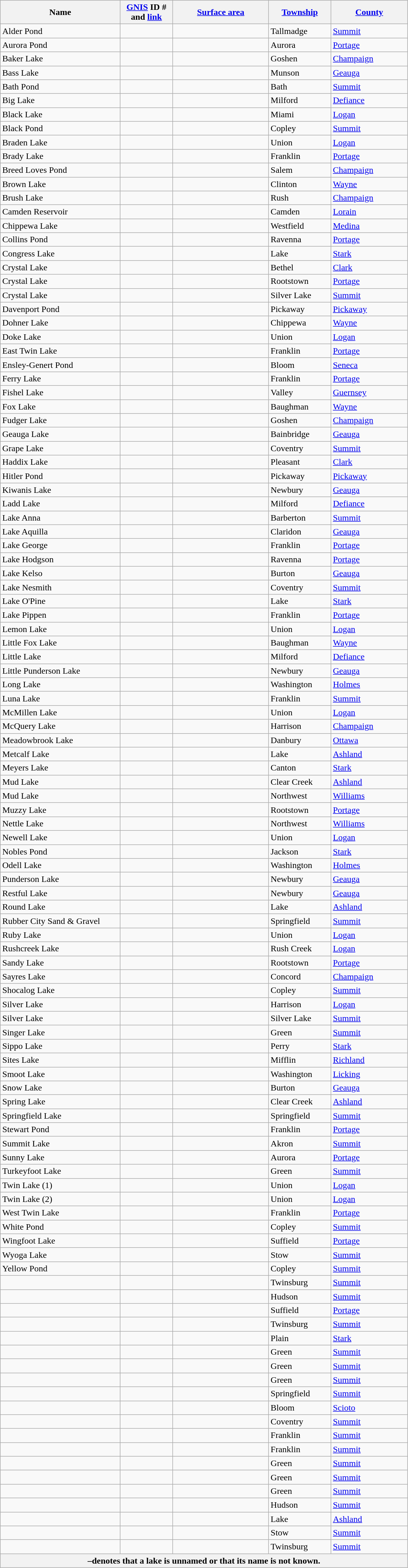<table class="wikitable sortable">
<tr>
<th width="25%">Name<br></th>
<th width="11%"><a href='#'>GNIS</a> ID #<br>and <a href='#'>link</a><br></th>
<th width="20%", data-sort-type="number"><a href='#'>Surface area</a><br></th>
<th width="13%"><a href='#'>Township</a><br></th>
<th width="16%"><a href='#'>County</a><br></th>
</tr>
<tr>
<td>Alder Pond</td>
<td></td>
<td></td>
<td>Tallmadge</td>
<td><a href='#'>Summit</a></td>
</tr>
<tr>
<td>Aurora Pond</td>
<td></td>
<td></td>
<td>Aurora</td>
<td><a href='#'>Portage</a></td>
</tr>
<tr>
<td>Baker Lake</td>
<td></td>
<td></td>
<td>Goshen</td>
<td><a href='#'>Champaign</a></td>
</tr>
<tr>
<td>Bass Lake</td>
<td></td>
<td></td>
<td>Munson</td>
<td><a href='#'>Geauga</a></td>
</tr>
<tr>
<td>Bath Pond</td>
<td></td>
<td></td>
<td>Bath</td>
<td><a href='#'>Summit</a></td>
</tr>
<tr>
<td>Big Lake</td>
<td></td>
<td></td>
<td>Milford</td>
<td><a href='#'>Defiance</a></td>
</tr>
<tr>
<td>Black Lake</td>
<td></td>
<td></td>
<td>Miami</td>
<td Logan><a href='#'>Logan</a></td>
</tr>
<tr>
<td>Black Pond</td>
<td></td>
<td></td>
<td>Copley</td>
<td><a href='#'>Summit</a></td>
</tr>
<tr>
<td>Braden Lake</td>
<td></td>
<td></td>
<td>Union</td>
<td><a href='#'>Logan</a></td>
</tr>
<tr>
<td>Brady Lake</td>
<td></td>
<td></td>
<td>Franklin</td>
<td><a href='#'>Portage</a></td>
</tr>
<tr>
<td>Breed Loves Pond</td>
<td></td>
<td></td>
<td>Salem</td>
<td><a href='#'>Champaign</a></td>
</tr>
<tr>
<td>Brown Lake</td>
<td></td>
<td></td>
<td>Clinton</td>
<td><a href='#'>Wayne</a></td>
</tr>
<tr>
<td>Brush Lake</td>
<td></td>
<td></td>
<td>Rush</td>
<td><a href='#'>Champaign</a></td>
</tr>
<tr>
<td>Camden Reservoir</td>
<td></td>
<td></td>
<td>Camden</td>
<td><a href='#'>Lorain</a></td>
</tr>
<tr>
<td>Chippewa Lake</td>
<td></td>
<td></td>
<td>Westfield</td>
<td><a href='#'>Medina</a></td>
</tr>
<tr>
<td>Collins Pond</td>
<td></td>
<td></td>
<td>Ravenna</td>
<td><a href='#'>Portage</a></td>
</tr>
<tr>
<td>Congress Lake</td>
<td></td>
<td></td>
<td>Lake</td>
<td><a href='#'>Stark</a></td>
</tr>
<tr>
<td>Crystal Lake</td>
<td></td>
<td></td>
<td>Bethel</td>
<td><a href='#'>Clark</a></td>
</tr>
<tr>
<td>Crystal Lake</td>
<td></td>
<td></td>
<td>Rootstown</td>
<td><a href='#'>Portage</a></td>
</tr>
<tr>
<td>Crystal Lake</td>
<td></td>
<td></td>
<td>Silver Lake</td>
<td><a href='#'>Summit</a></td>
</tr>
<tr>
<td>Davenport Pond</td>
<td></td>
<td></td>
<td>Pickaway</td>
<td><a href='#'>Pickaway</a></td>
</tr>
<tr>
<td>Dohner Lake</td>
<td></td>
<td></td>
<td>Chippewa</td>
<td><a href='#'>Wayne</a></td>
</tr>
<tr>
<td>Doke Lake</td>
<td></td>
<td></td>
<td>Union</td>
<td><a href='#'>Logan</a></td>
</tr>
<tr>
<td>East Twin Lake</td>
<td></td>
<td></td>
<td>Franklin</td>
<td><a href='#'>Portage</a></td>
</tr>
<tr>
<td>Ensley-Genert Pond</td>
<td></td>
<td></td>
<td>Bloom</td>
<td><a href='#'>Seneca</a></td>
</tr>
<tr>
<td>Ferry Lake</td>
<td></td>
<td></td>
<td>Franklin</td>
<td><a href='#'>Portage</a></td>
</tr>
<tr>
<td>Fishel Lake</td>
<td></td>
<td></td>
<td>Valley</td>
<td><a href='#'>Guernsey</a></td>
</tr>
<tr>
<td>Fox Lake</td>
<td></td>
<td></td>
<td>Baughman</td>
<td><a href='#'>Wayne</a></td>
</tr>
<tr>
<td>Fudger Lake</td>
<td></td>
<td></td>
<td>Goshen</td>
<td><a href='#'>Champaign</a></td>
</tr>
<tr>
<td>Geauga Lake</td>
<td></td>
<td></td>
<td>Bainbridge</td>
<td><a href='#'>Geauga</a></td>
</tr>
<tr>
<td>Grape Lake</td>
<td></td>
<td></td>
<td>Coventry</td>
<td><a href='#'>Summit</a></td>
</tr>
<tr>
<td>Haddix Lake</td>
<td></td>
<td></td>
<td>Pleasant</td>
<td><a href='#'>Clark</a></td>
</tr>
<tr>
<td>Hitler Pond</td>
<td></td>
<td></td>
<td>Pickaway</td>
<td><a href='#'>Pickaway</a></td>
</tr>
<tr>
<td>Kiwanis Lake</td>
<td></td>
<td></td>
<td>Newbury</td>
<td><a href='#'>Geauga</a></td>
</tr>
<tr>
<td>Ladd Lake</td>
<td></td>
<td></td>
<td>Milford</td>
<td><a href='#'>Defiance</a></td>
</tr>
<tr>
<td>Lake Anna</td>
<td></td>
<td></td>
<td>Barberton</td>
<td><a href='#'>Summit</a></td>
</tr>
<tr>
<td>Lake Aquilla</td>
<td></td>
<td></td>
<td>Claridon</td>
<td><a href='#'>Geauga</a></td>
</tr>
<tr>
<td>Lake George</td>
<td></td>
<td></td>
<td>Franklin</td>
<td><a href='#'>Portage</a></td>
</tr>
<tr>
<td>Lake Hodgson</td>
<td></td>
<td></td>
<td>Ravenna</td>
<td><a href='#'>Portage</a></td>
</tr>
<tr>
<td>Lake Kelso</td>
<td></td>
<td></td>
<td>Burton</td>
<td><a href='#'>Geauga</a></td>
</tr>
<tr>
<td>Lake Nesmith</td>
<td></td>
<td></td>
<td>Coventry</td>
<td><a href='#'>Summit</a></td>
</tr>
<tr>
<td>Lake O'Pine</td>
<td></td>
<td></td>
<td>Lake</td>
<td><a href='#'>Stark</a></td>
</tr>
<tr>
<td>Lake Pippen</td>
<td></td>
<td></td>
<td>Franklin</td>
<td><a href='#'>Portage</a></td>
</tr>
<tr>
<td>Lemon Lake</td>
<td></td>
<td></td>
<td>Union</td>
<td><a href='#'>Logan</a></td>
</tr>
<tr>
<td>Little Fox Lake</td>
<td></td>
<td></td>
<td>Baughman</td>
<td><a href='#'>Wayne</a></td>
</tr>
<tr>
<td>Little Lake</td>
<td></td>
<td></td>
<td>Milford</td>
<td><a href='#'>Defiance</a></td>
</tr>
<tr>
<td>Little Punderson Lake</td>
<td></td>
<td></td>
<td>Newbury</td>
<td><a href='#'>Geauga</a></td>
</tr>
<tr>
<td>Long Lake</td>
<td></td>
<td></td>
<td>Washington</td>
<td><a href='#'>Holmes</a></td>
</tr>
<tr>
<td>Luna Lake</td>
<td></td>
<td></td>
<td>Franklin</td>
<td><a href='#'>Summit</a></td>
</tr>
<tr>
<td>McMillen Lake</td>
<td></td>
<td></td>
<td>Union</td>
<td><a href='#'>Logan</a></td>
</tr>
<tr>
<td>McQuery Lake</td>
<td></td>
<td></td>
<td>Harrison</td>
<td><a href='#'>Champaign</a></td>
</tr>
<tr>
<td>Meadowbrook Lake</td>
<td></td>
<td></td>
<td>Danbury</td>
<td><a href='#'>Ottawa</a></td>
</tr>
<tr>
<td>Metcalf Lake</td>
<td></td>
<td></td>
<td>Lake</td>
<td><a href='#'>Ashland</a></td>
</tr>
<tr>
<td>Meyers Lake</td>
<td></td>
<td></td>
<td>Canton</td>
<td><a href='#'>Stark</a></td>
</tr>
<tr>
<td>Mud Lake</td>
<td></td>
<td></td>
<td>Clear Creek</td>
<td><a href='#'>Ashland</a></td>
</tr>
<tr>
<td>Mud Lake</td>
<td></td>
<td></td>
<td>Northwest</td>
<td><a href='#'>Williams</a></td>
</tr>
<tr>
<td>Muzzy Lake</td>
<td></td>
<td></td>
<td>Rootstown</td>
<td><a href='#'>Portage</a></td>
</tr>
<tr>
<td>Nettle Lake</td>
<td></td>
<td></td>
<td>Northwest</td>
<td><a href='#'>Williams</a></td>
</tr>
<tr>
<td>Newell Lake</td>
<td></td>
<td></td>
<td>Union</td>
<td Logan><a href='#'>Logan</a></td>
</tr>
<tr>
<td>Nobles Pond</td>
<td></td>
<td></td>
<td>Jackson</td>
<td><a href='#'>Stark</a></td>
</tr>
<tr>
<td>Odell Lake</td>
<td></td>
<td></td>
<td>Washington</td>
<td><a href='#'>Holmes</a></td>
</tr>
<tr>
<td>Punderson Lake</td>
<td></td>
<td></td>
<td>Newbury</td>
<td><a href='#'>Geauga</a></td>
</tr>
<tr>
<td>Restful Lake</td>
<td></td>
<td></td>
<td>Newbury</td>
<td><a href='#'>Geauga</a></td>
</tr>
<tr>
<td>Round Lake</td>
<td></td>
<td></td>
<td>Lake</td>
<td><a href='#'>Ashland</a></td>
</tr>
<tr>
<td>Rubber City Sand & Gravel</td>
<td></td>
<td></td>
<td>Springfield</td>
<td><a href='#'>Summit</a></td>
</tr>
<tr>
<td>Ruby Lake</td>
<td></td>
<td></td>
<td>Union</td>
<td><a href='#'>Logan</a></td>
</tr>
<tr>
<td>Rushcreek Lake</td>
<td></td>
<td></td>
<td>Rush Creek</td>
<td><a href='#'>Logan</a></td>
</tr>
<tr>
<td>Sandy Lake</td>
<td></td>
<td></td>
<td>Rootstown</td>
<td><a href='#'>Portage</a></td>
</tr>
<tr>
<td>Sayres Lake</td>
<td></td>
<td></td>
<td>Concord</td>
<td><a href='#'>Champaign</a></td>
</tr>
<tr>
<td>Shocalog Lake</td>
<td></td>
<td></td>
<td>Copley</td>
<td><a href='#'>Summit</a></td>
</tr>
<tr>
<td>Silver Lake</td>
<td></td>
<td></td>
<td>Harrison</td>
<td><a href='#'>Logan</a></td>
</tr>
<tr>
<td>Silver Lake</td>
<td></td>
<td></td>
<td>Silver Lake</td>
<td><a href='#'>Summit</a></td>
</tr>
<tr>
<td>Singer Lake</td>
<td></td>
<td></td>
<td>Green</td>
<td><a href='#'>Summit</a></td>
</tr>
<tr>
<td>Sippo Lake</td>
<td></td>
<td></td>
<td>Perry</td>
<td><a href='#'>Stark</a></td>
</tr>
<tr>
<td>Sites Lake</td>
<td></td>
<td></td>
<td>Mifflin</td>
<td><a href='#'>Richland</a></td>
</tr>
<tr>
<td>Smoot Lake</td>
<td></td>
<td></td>
<td>Washington</td>
<td><a href='#'>Licking</a></td>
</tr>
<tr>
<td>Snow Lake</td>
<td></td>
<td></td>
<td>Burton</td>
<td><a href='#'>Geauga</a></td>
</tr>
<tr>
<td>Spring Lake</td>
<td></td>
<td></td>
<td>Clear Creek</td>
<td><a href='#'>Ashland</a></td>
</tr>
<tr>
<td>Springfield Lake</td>
<td></td>
<td></td>
<td>Springfield</td>
<td><a href='#'>Summit</a></td>
</tr>
<tr>
<td>Stewart Pond</td>
<td></td>
<td></td>
<td>Franklin</td>
<td><a href='#'>Portage</a></td>
</tr>
<tr>
<td>Summit Lake</td>
<td></td>
<td></td>
<td>Akron</td>
<td><a href='#'>Summit</a></td>
</tr>
<tr>
<td>Sunny Lake</td>
<td></td>
<td></td>
<td>Aurora</td>
<td><a href='#'>Portage</a></td>
</tr>
<tr>
<td>Turkeyfoot Lake</td>
<td></td>
<td></td>
<td>Green</td>
<td><a href='#'>Summit</a></td>
</tr>
<tr>
<td>Twin Lake (1)</td>
<td></td>
<td></td>
<td>Union</td>
<td><a href='#'>Logan</a></td>
</tr>
<tr>
<td>Twin Lake (2)</td>
<td></td>
<td></td>
<td>Union</td>
<td><a href='#'>Logan</a></td>
</tr>
<tr>
<td>West Twin Lake</td>
<td></td>
<td></td>
<td>Franklin</td>
<td><a href='#'>Portage</a></td>
</tr>
<tr>
<td>White Pond</td>
<td></td>
<td></td>
<td>Copley</td>
<td><a href='#'>Summit</a></td>
</tr>
<tr>
<td>Wingfoot Lake</td>
<td></td>
<td></td>
<td>Suffield</td>
<td><a href='#'>Portage</a></td>
</tr>
<tr>
<td>Wyoga Lake</td>
<td></td>
<td></td>
<td>Stow</td>
<td><a href='#'>Summit</a></td>
</tr>
<tr>
<td>Yellow Pond</td>
<td></td>
<td></td>
<td>Copley</td>
<td><a href='#'>Summit</a></td>
</tr>
<tr>
<td></td>
<td></td>
<td></td>
<td>Twinsburg</td>
<td><a href='#'>Summit</a></td>
</tr>
<tr>
<td></td>
<td></td>
<td></td>
<td>Hudson</td>
<td><a href='#'>Summit</a></td>
</tr>
<tr>
<td></td>
<td></td>
<td></td>
<td>Suffield</td>
<td><a href='#'>Portage</a></td>
</tr>
<tr>
<td></td>
<td></td>
<td></td>
<td>Twinsburg</td>
<td><a href='#'>Summit</a></td>
</tr>
<tr>
<td></td>
<td></td>
<td></td>
<td>Plain</td>
<td><a href='#'>Stark</a></td>
</tr>
<tr>
<td></td>
<td></td>
<td></td>
<td>Green</td>
<td><a href='#'>Summit</a></td>
</tr>
<tr>
<td></td>
<td></td>
<td></td>
<td>Green</td>
<td><a href='#'>Summit</a></td>
</tr>
<tr>
<td></td>
<td></td>
<td></td>
<td>Green</td>
<td><a href='#'>Summit</a></td>
</tr>
<tr>
<td></td>
<td></td>
<td></td>
<td>Springfield</td>
<td><a href='#'>Summit</a></td>
</tr>
<tr>
<td></td>
<td></td>
<td></td>
<td>Bloom</td>
<td><a href='#'>Scioto</a></td>
</tr>
<tr>
<td></td>
<td></td>
<td></td>
<td>Coventry</td>
<td><a href='#'>Summit</a></td>
</tr>
<tr>
<td></td>
<td></td>
<td></td>
<td>Franklin</td>
<td><a href='#'>Summit</a></td>
</tr>
<tr>
<td></td>
<td></td>
<td></td>
<td>Franklin</td>
<td><a href='#'>Summit</a></td>
</tr>
<tr>
<td></td>
<td></td>
<td></td>
<td>Green</td>
<td><a href='#'>Summit</a></td>
</tr>
<tr>
<td></td>
<td></td>
<td></td>
<td>Green</td>
<td><a href='#'>Summit</a></td>
</tr>
<tr>
<td></td>
<td></td>
<td></td>
<td>Green</td>
<td Summit><a href='#'>Summit</a></td>
</tr>
<tr>
<td></td>
<td></td>
<td></td>
<td>Hudson</td>
<td><a href='#'>Summit</a></td>
</tr>
<tr>
<td></td>
<td></td>
<td></td>
<td>Lake</td>
<td><a href='#'>Ashland</a></td>
</tr>
<tr>
<td></td>
<td></td>
<td></td>
<td>Stow</td>
<td><a href='#'>Summit</a></td>
</tr>
<tr>
<td></td>
<td></td>
<td></td>
<td>Twinsburg</td>
<td><a href='#'>Summit</a></td>
</tr>
<tr>
<th colspan=5> –denotes that a lake is unnamed or that its name is not known.</th>
</tr>
</table>
